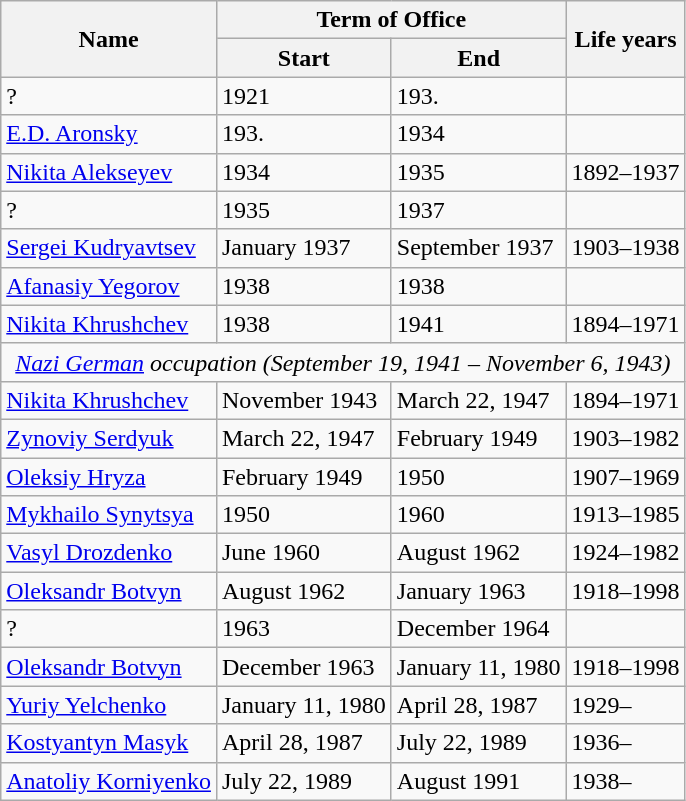<table class="wikitable">
<tr>
<th rowspan="2">Name</th>
<th colspan="2">Term of Office</th>
<th rowspan="2">Life years</th>
</tr>
<tr>
<th>Start</th>
<th>End</th>
</tr>
<tr>
<td>?</td>
<td>1921</td>
<td>193.</td>
<td></td>
</tr>
<tr>
<td><a href='#'>E.D. Aronsky</a></td>
<td>193.</td>
<td>1934</td>
<td></td>
</tr>
<tr>
<td><a href='#'>Nikita Alekseyev</a></td>
<td>1934</td>
<td>1935</td>
<td>1892–1937</td>
</tr>
<tr>
<td>?</td>
<td>1935</td>
<td>1937</td>
<td></td>
</tr>
<tr>
<td><a href='#'>Sergei Kudryavtsev</a></td>
<td>January 1937</td>
<td>September 1937</td>
<td>1903–1938</td>
</tr>
<tr>
<td><a href='#'>Afanasiy Yegorov</a></td>
<td>1938</td>
<td>1938</td>
<td></td>
</tr>
<tr>
<td><a href='#'>Nikita Khrushchev</a></td>
<td>1938</td>
<td>1941</td>
<td>1894–1971</td>
</tr>
<tr>
<td colspan="4" align=center><em><a href='#'>Nazi German</a> occupation (September 19, 1941 – November 6, 1943)</em></td>
</tr>
<tr>
<td><a href='#'>Nikita Khrushchev</a></td>
<td>November 1943</td>
<td>March 22, 1947</td>
<td>1894–1971</td>
</tr>
<tr>
<td><a href='#'>Zynoviy Serdyuk</a></td>
<td>March 22, 1947</td>
<td>February 1949</td>
<td>1903–1982</td>
</tr>
<tr>
<td><a href='#'>Oleksiy Hryza</a></td>
<td>February 1949</td>
<td>1950</td>
<td>1907–1969</td>
</tr>
<tr>
<td><a href='#'>Mykhailo Synytsya</a></td>
<td>1950</td>
<td>1960</td>
<td>1913–1985</td>
</tr>
<tr>
<td><a href='#'>Vasyl Drozdenko</a></td>
<td>June 1960</td>
<td>August 1962</td>
<td>1924–1982</td>
</tr>
<tr>
<td><a href='#'>Oleksandr Botvyn</a></td>
<td>August 1962</td>
<td>January 1963</td>
<td>1918–1998</td>
</tr>
<tr>
<td>?</td>
<td>1963</td>
<td>December 1964</td>
<td></td>
</tr>
<tr>
<td><a href='#'>Oleksandr Botvyn</a></td>
<td>December 1963</td>
<td>January 11, 1980</td>
<td>1918–1998</td>
</tr>
<tr>
<td><a href='#'>Yuriy Yelchenko</a></td>
<td>January 11, 1980</td>
<td>April 28, 1987</td>
<td>1929–</td>
</tr>
<tr>
<td><a href='#'>Kostyantyn Masyk</a></td>
<td>April 28, 1987</td>
<td>July 22, 1989</td>
<td>1936–</td>
</tr>
<tr>
<td><a href='#'>Anatoliy Korniyenko</a></td>
<td>July 22, 1989</td>
<td>August 1991</td>
<td>1938–</td>
</tr>
</table>
